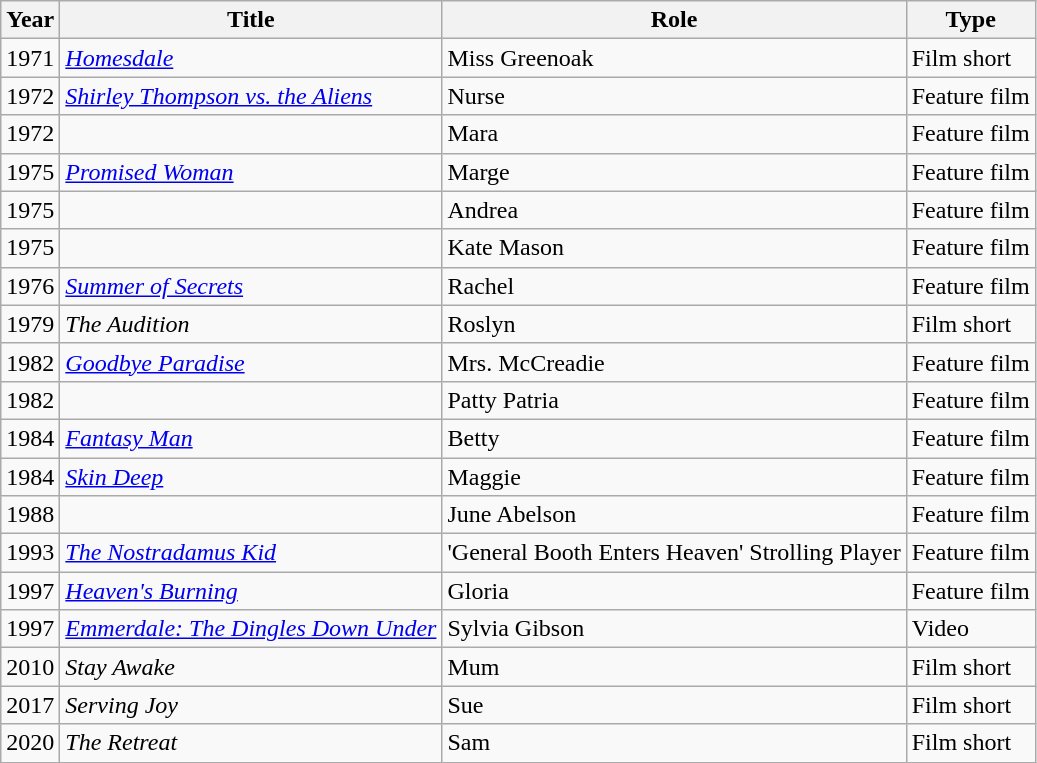<table class="wikitable sortable">
<tr>
<th>Year</th>
<th>Title</th>
<th>Role</th>
<th class="unsortable">Type</th>
</tr>
<tr>
<td>1971</td>
<td><em><a href='#'>Homesdale</a></em></td>
<td>Miss Greenoak</td>
<td>Film short</td>
</tr>
<tr>
<td>1972</td>
<td><em><a href='#'>Shirley Thompson vs. the Aliens</a></em></td>
<td>Nurse</td>
<td>Feature film</td>
</tr>
<tr>
<td>1972</td>
<td><em></em></td>
<td>Mara</td>
<td>Feature film</td>
</tr>
<tr>
<td>1975</td>
<td><em><a href='#'>Promised Woman</a></em></td>
<td>Marge</td>
<td>Feature film</td>
</tr>
<tr>
<td>1975</td>
<td><em></em></td>
<td>Andrea</td>
<td>Feature film</td>
</tr>
<tr>
<td>1975</td>
<td><em></em></td>
<td>Kate Mason</td>
<td>Feature film</td>
</tr>
<tr>
<td>1976</td>
<td><em><a href='#'>Summer of Secrets</a></em></td>
<td>Rachel</td>
<td>Feature film</td>
</tr>
<tr>
<td>1979</td>
<td><em>The Audition</em></td>
<td>Roslyn</td>
<td>Film short</td>
</tr>
<tr>
<td>1982</td>
<td><em><a href='#'>Goodbye Paradise</a></em></td>
<td>Mrs. McCreadie</td>
<td>Feature film</td>
</tr>
<tr>
<td>1982</td>
<td><em></em></td>
<td>Patty Patria</td>
<td>Feature film</td>
</tr>
<tr>
<td>1984</td>
<td><em><a href='#'>Fantasy Man</a></em></td>
<td>Betty</td>
<td>Feature film</td>
</tr>
<tr>
<td>1984</td>
<td><em><a href='#'>Skin Deep</a></em></td>
<td>Maggie</td>
<td>Feature film</td>
</tr>
<tr>
<td>1988</td>
<td><em></em></td>
<td>June Abelson</td>
<td>Feature film</td>
</tr>
<tr>
<td>1993</td>
<td><em><a href='#'>The Nostradamus Kid</a></em></td>
<td>'General Booth Enters Heaven' Strolling Player</td>
<td>Feature film</td>
</tr>
<tr>
<td>1997</td>
<td><em><a href='#'>Heaven's Burning</a></em></td>
<td>Gloria</td>
<td>Feature film</td>
</tr>
<tr>
<td>1997</td>
<td><em><a href='#'>Emmerdale: The Dingles Down Under</a></em></td>
<td>Sylvia Gibson</td>
<td>Video</td>
</tr>
<tr>
<td>2010</td>
<td><em>Stay Awake</em></td>
<td>Mum</td>
<td>Film short</td>
</tr>
<tr>
<td>2017</td>
<td><em>Serving Joy</em></td>
<td>Sue</td>
<td>Film short</td>
</tr>
<tr>
<td>2020</td>
<td><em>The Retreat</em></td>
<td>Sam</td>
<td>Film short</td>
</tr>
</table>
